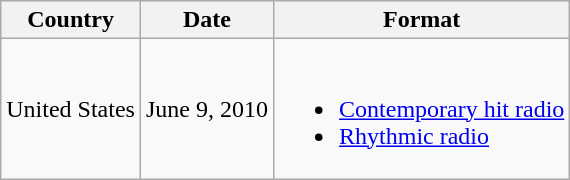<table class="wikitable">
<tr>
<th>Country</th>
<th>Date</th>
<th>Format</th>
</tr>
<tr>
<td>United States</td>
<td>June 9, 2010</td>
<td><br><ul><li><a href='#'>Contemporary hit radio</a></li><li><a href='#'>Rhythmic radio</a></li></ul></td>
</tr>
</table>
